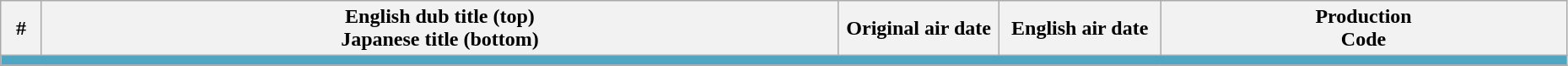<table class="wikitable" width="98%">
<tr>
<th width="25">#</th>
<th>English dub title (top)<br>Japanese title (bottom)</th>
<th width="120">Original air date</th>
<th width="120">English air date</th>
<th>Production <br> Code</th>
</tr>
<tr>
<td colspan="5" bgcolor="#50A6C2"></td>
</tr>
<tr>
</tr>
</table>
